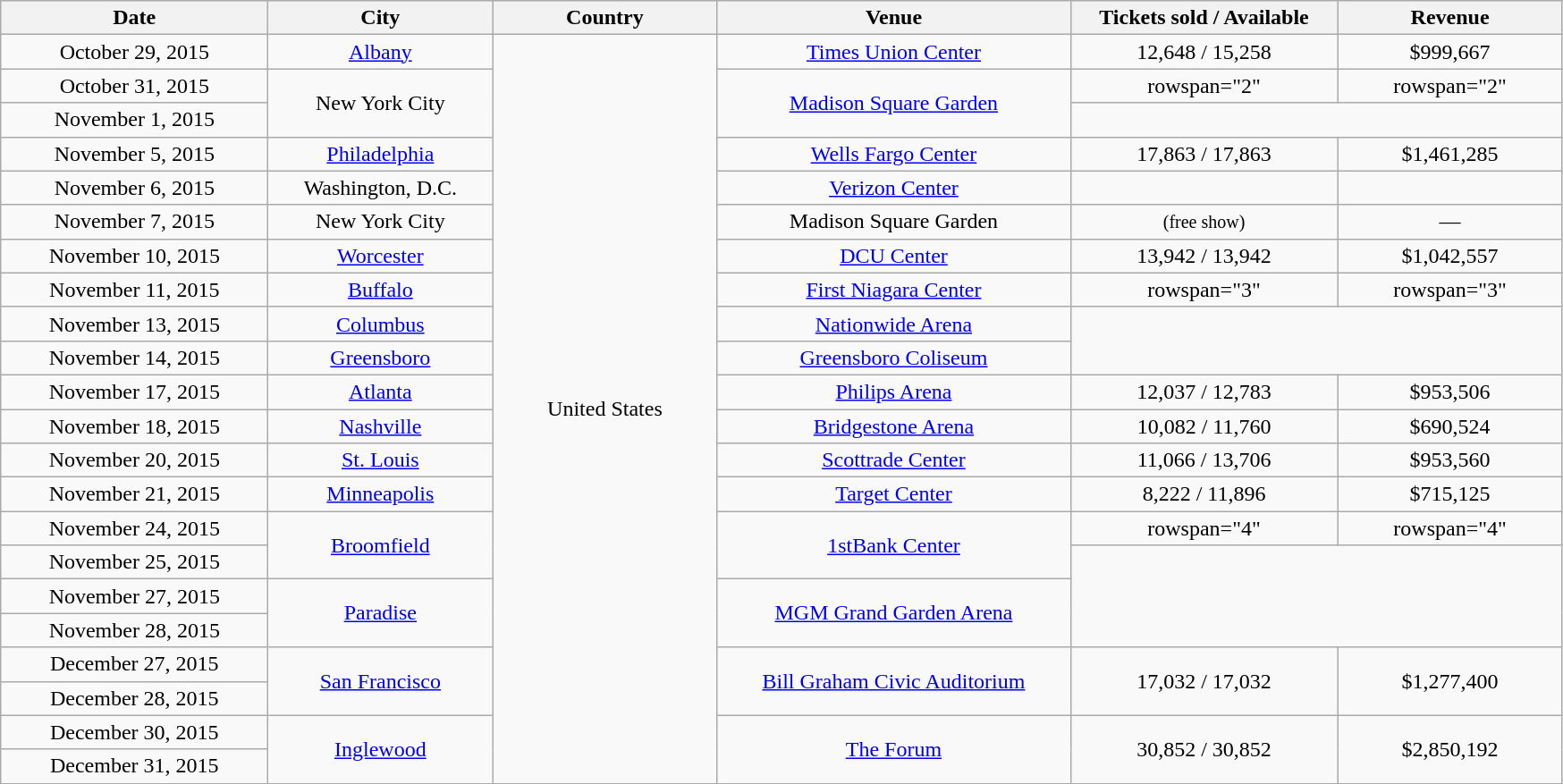<table class="wikitable" style="text-align:center;">
<tr>
<th scope="col" style="width:12em;">Date</th>
<th scope="col" style="width:10em;">City</th>
<th scope="col" style="width:10em;">Country</th>
<th scope="col" style="width:16em;">Venue</th>
<th scope="col" style="width:12em;">Tickets sold / Available</th>
<th scope="col" style="width:10em;">Revenue</th>
</tr>
<tr>
<td>October 29, 2015</td>
<td><a href='#'>Albany</a></td>
<td rowspan="22">United States</td>
<td><a href='#'>Times Union Center</a></td>
<td>12,648 / 15,258</td>
<td>$999,667 </td>
</tr>
<tr>
<td>October 31, 2015</td>
<td rowspan="2">New York City</td>
<td rowspan="2"><a href='#'>Madison Square Garden</a></td>
<td>rowspan="2" </td>
<td>rowspan="2" </td>
</tr>
<tr>
<td>November 1, 2015</td>
</tr>
<tr>
<td>November 5, 2015</td>
<td><a href='#'>Philadelphia</a></td>
<td><a href='#'>Wells Fargo Center</a></td>
<td>17,863 / 17,863</td>
<td>$1,461,285 </td>
</tr>
<tr>
<td>November 6, 2015</td>
<td>Washington, D.C.</td>
<td><a href='#'>Verizon Center</a></td>
<td></td>
<td></td>
</tr>
<tr>
<td>November 7, 2015</td>
<td>New York City</td>
<td>Madison Square Garden</td>
<td><small>(free show)</small></td>
<td>—</td>
</tr>
<tr>
<td>November 10, 2015</td>
<td><a href='#'>Worcester</a></td>
<td><a href='#'>DCU Center</a></td>
<td>13,942 / 13,942</td>
<td>$1,042,557 </td>
</tr>
<tr>
<td>November 11, 2015</td>
<td><a href='#'>Buffalo</a></td>
<td><a href='#'>First Niagara Center</a></td>
<td>rowspan="3" </td>
<td>rowspan="3" </td>
</tr>
<tr>
<td>November 13, 2015</td>
<td><a href='#'>Columbus</a></td>
<td><a href='#'>Nationwide Arena</a></td>
</tr>
<tr>
<td>November 14, 2015</td>
<td><a href='#'>Greensboro</a></td>
<td><a href='#'>Greensboro Coliseum</a></td>
</tr>
<tr>
<td>November 17, 2015</td>
<td><a href='#'>Atlanta</a></td>
<td><a href='#'>Philips Arena</a></td>
<td>12,037 / 12,783</td>
<td>$953,506 </td>
</tr>
<tr>
<td>November 18, 2015</td>
<td><a href='#'>Nashville</a></td>
<td><a href='#'>Bridgestone Arena</a></td>
<td>10,082 / 11,760</td>
<td>$690,524 </td>
</tr>
<tr>
<td>November 20, 2015</td>
<td><a href='#'>St. Louis</a></td>
<td><a href='#'>Scottrade Center</a></td>
<td>11,066 / 13,706</td>
<td>$953,560 </td>
</tr>
<tr>
<td>November 21, 2015</td>
<td><a href='#'>Minneapolis</a></td>
<td><a href='#'>Target Center</a></td>
<td>8,222 / 11,896</td>
<td>$715,125 </td>
</tr>
<tr>
<td>November 24, 2015</td>
<td rowspan="2"><a href='#'>Broomfield</a></td>
<td rowspan="2"><a href='#'>1stBank Center</a></td>
<td>rowspan="4" </td>
<td>rowspan="4" </td>
</tr>
<tr>
<td>November 25, 2015</td>
</tr>
<tr>
<td>November 27, 2015</td>
<td rowspan="2"><a href='#'>Paradise</a></td>
<td rowspan="2"><a href='#'>MGM Grand Garden Arena</a></td>
</tr>
<tr>
<td>November 28, 2015</td>
</tr>
<tr>
<td>December 27, 2015</td>
<td rowspan="2"><a href='#'>San Francisco</a></td>
<td rowspan="2"><a href='#'>Bill Graham Civic Auditorium</a></td>
<td rowspan="2">17,032 / 17,032</td>
<td rowspan="2">$1,277,400 </td>
</tr>
<tr>
<td>December 28, 2015</td>
</tr>
<tr>
<td>December 30, 2015</td>
<td rowspan="2"><a href='#'>Inglewood</a></td>
<td rowspan="2"><a href='#'>The Forum</a></td>
<td rowspan="2">30,852 / 30,852</td>
<td rowspan="2">$2,850,192 </td>
</tr>
<tr>
<td>December 31, 2015</td>
</tr>
</table>
